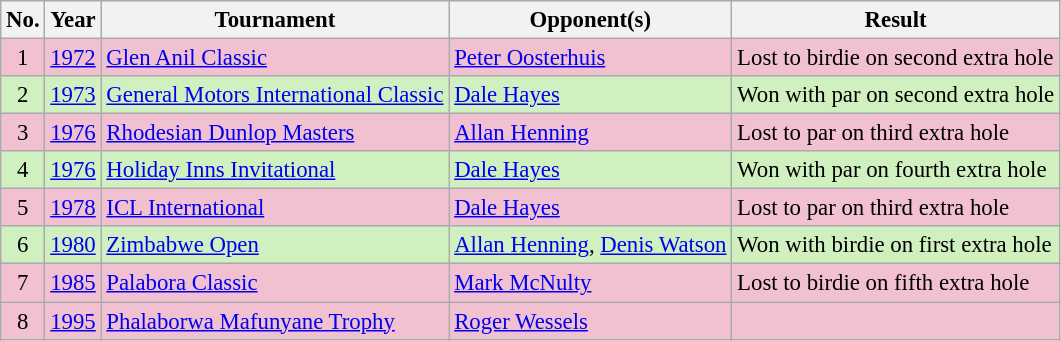<table class="wikitable" style="font-size:95%;">
<tr>
<th>No.</th>
<th>Year</th>
<th>Tournament</th>
<th>Opponent(s)</th>
<th>Result</th>
</tr>
<tr style="background:#F2C1D1;">
<td align=center>1</td>
<td><a href='#'>1972</a></td>
<td><a href='#'>Glen Anil Classic</a></td>
<td> <a href='#'>Peter Oosterhuis</a></td>
<td>Lost to birdie on second extra hole</td>
</tr>
<tr style="background:#D0F0C0;">
<td align=center>2</td>
<td><a href='#'>1973</a></td>
<td><a href='#'>General Motors International Classic</a></td>
<td> <a href='#'>Dale Hayes</a></td>
<td>Won with par on second extra hole</td>
</tr>
<tr style="background:#F2C1D1;">
<td align=center>3</td>
<td><a href='#'>1976</a></td>
<td><a href='#'>Rhodesian Dunlop Masters</a></td>
<td> <a href='#'>Allan Henning</a></td>
<td>Lost to par on third extra hole</td>
</tr>
<tr style="background:#D0F0C0;">
<td align=center>4</td>
<td><a href='#'>1976</a></td>
<td><a href='#'>Holiday Inns Invitational</a></td>
<td> <a href='#'>Dale Hayes</a></td>
<td>Won with par on fourth extra hole</td>
</tr>
<tr style="background:#F2C1D1;">
<td align=center>5</td>
<td><a href='#'>1978</a></td>
<td><a href='#'>ICL International</a></td>
<td> <a href='#'>Dale Hayes</a></td>
<td>Lost to par on third extra hole</td>
</tr>
<tr style="background:#D0F0C0;">
<td align=center>6</td>
<td><a href='#'>1980</a></td>
<td><a href='#'>Zimbabwe Open</a></td>
<td> <a href='#'>Allan Henning</a>,  <a href='#'>Denis Watson</a></td>
<td>Won with birdie on first extra hole</td>
</tr>
<tr style="background:#F2C1D1;">
<td align=center>7</td>
<td><a href='#'>1985</a></td>
<td><a href='#'>Palabora Classic</a></td>
<td> <a href='#'>Mark McNulty</a></td>
<td>Lost to birdie on fifth extra hole</td>
</tr>
<tr style="background:#F2C1D1;">
<td align=center>8</td>
<td><a href='#'>1995</a></td>
<td><a href='#'>Phalaborwa Mafunyane Trophy</a></td>
<td> <a href='#'>Roger Wessels</a></td>
<td></td>
</tr>
</table>
